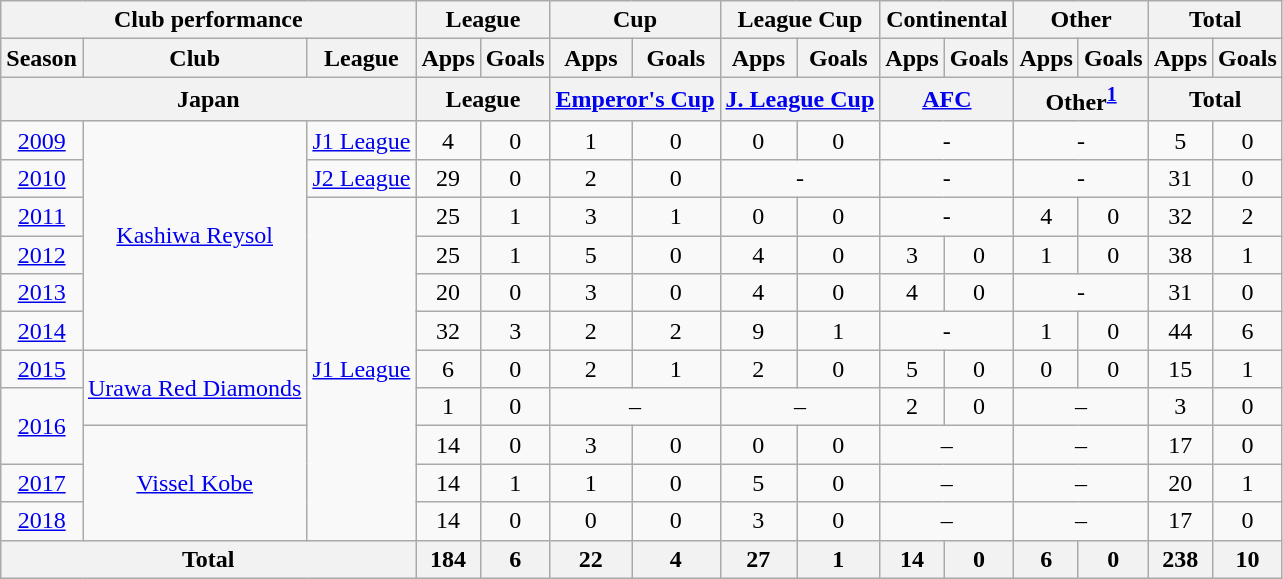<table class="wikitable" style="text-align:center;">
<tr>
<th colspan=3>Club performance</th>
<th colspan=2>League</th>
<th colspan=2>Cup</th>
<th colspan=2>League Cup</th>
<th colspan=2>Continental</th>
<th colspan=2>Other</th>
<th colspan=2>Total</th>
</tr>
<tr>
<th>Season</th>
<th>Club</th>
<th>League</th>
<th>Apps</th>
<th>Goals</th>
<th>Apps</th>
<th>Goals</th>
<th>Apps</th>
<th>Goals</th>
<th>Apps</th>
<th>Goals</th>
<th>Apps</th>
<th>Goals</th>
<th>Apps</th>
<th>Goals</th>
</tr>
<tr>
<th colspan=3>Japan</th>
<th colspan=2>League</th>
<th colspan=2><a href='#'>Emperor's Cup</a></th>
<th colspan=2><a href='#'>J. League Cup</a></th>
<th colspan="2"><a href='#'>AFC</a></th>
<th colspan="2">Other<sup><a href='#'>1</a></sup></th>
<th colspan=2>Total</th>
</tr>
<tr>
<td><a href='#'>2009</a></td>
<td rowspan="6"><a href='#'>Kashiwa Reysol</a></td>
<td><a href='#'>J1 League</a></td>
<td>4</td>
<td>0</td>
<td>1</td>
<td>0</td>
<td>0</td>
<td>0</td>
<td colspan="2">-</td>
<td colspan="2">-</td>
<td>5</td>
<td>0</td>
</tr>
<tr>
<td><a href='#'>2010</a></td>
<td><a href='#'>J2 League</a></td>
<td>29</td>
<td>0</td>
<td>2</td>
<td>0</td>
<td colspan="2">-</td>
<td colspan="2">-</td>
<td colspan="2">-</td>
<td>31</td>
<td>0</td>
</tr>
<tr>
<td><a href='#'>2011</a></td>
<td rowspan="9"><a href='#'>J1 League</a></td>
<td>25</td>
<td>1</td>
<td>3</td>
<td>1</td>
<td>0</td>
<td>0</td>
<td colspan="2">-</td>
<td>4</td>
<td>0</td>
<td>32</td>
<td>2</td>
</tr>
<tr>
<td><a href='#'>2012</a></td>
<td>25</td>
<td>1</td>
<td>5</td>
<td>0</td>
<td>4</td>
<td>0</td>
<td>3</td>
<td>0</td>
<td>1</td>
<td>0</td>
<td>38</td>
<td>1</td>
</tr>
<tr>
<td><a href='#'>2013</a></td>
<td>20</td>
<td>0</td>
<td>3</td>
<td>0</td>
<td>4</td>
<td>0</td>
<td>4</td>
<td>0</td>
<td colspan="2">-</td>
<td>31</td>
<td>0</td>
</tr>
<tr>
<td><a href='#'>2014</a></td>
<td>32</td>
<td>3</td>
<td>2</td>
<td>2</td>
<td>9</td>
<td>1</td>
<td colspan="2">-</td>
<td>1</td>
<td>0</td>
<td>44</td>
<td>6</td>
</tr>
<tr>
<td><a href='#'>2015</a></td>
<td rowspan="2"><a href='#'>Urawa Red Diamonds</a></td>
<td>6</td>
<td>0</td>
<td>2</td>
<td>1</td>
<td>2</td>
<td>0</td>
<td>5</td>
<td>0</td>
<td>0</td>
<td>0</td>
<td>15</td>
<td>1</td>
</tr>
<tr>
<td rowspan="2"><a href='#'>2016</a></td>
<td>1</td>
<td>0</td>
<td colspan="2">–</td>
<td colspan="2">–</td>
<td>2</td>
<td>0</td>
<td colspan="2">–</td>
<td>3</td>
<td>0</td>
</tr>
<tr>
<td rowspan="3"><a href='#'>Vissel Kobe</a></td>
<td>14</td>
<td>0</td>
<td>3</td>
<td>0</td>
<td>0</td>
<td>0</td>
<td colspan="2">–</td>
<td colspan="2">–</td>
<td>17</td>
<td>0</td>
</tr>
<tr>
<td><a href='#'>2017</a></td>
<td>14</td>
<td>1</td>
<td>1</td>
<td>0</td>
<td>5</td>
<td>0</td>
<td colspan="2">–</td>
<td colspan="2">–</td>
<td>20</td>
<td>1</td>
</tr>
<tr>
<td><a href='#'>2018</a></td>
<td>14</td>
<td>0</td>
<td>0</td>
<td>0</td>
<td>3</td>
<td>0</td>
<td colspan="2">–</td>
<td colspan="2">–</td>
<td>17</td>
<td>0</td>
</tr>
<tr>
<th colspan=3>Total</th>
<th>184</th>
<th>6</th>
<th>22</th>
<th>4</th>
<th>27</th>
<th>1</th>
<th>14</th>
<th>0</th>
<th>6</th>
<th>0</th>
<th>238</th>
<th>10</th>
</tr>
</table>
